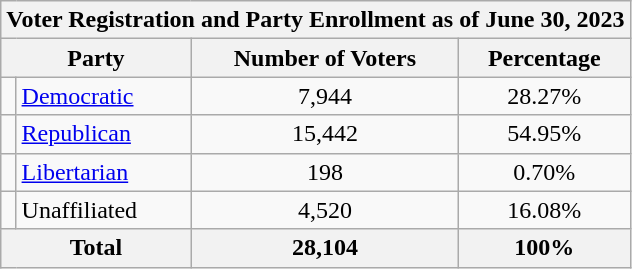<table class=wikitable>
<tr>
<th colspan = 6>Voter Registration and Party Enrollment as of June 30, 2023</th>
</tr>
<tr>
<th colspan = 2>Party</th>
<th>Number of Voters</th>
<th>Percentage</th>
</tr>
<tr>
<td></td>
<td><a href='#'>Democratic</a></td>
<td align = center>7,944</td>
<td align = center>28.27%</td>
</tr>
<tr>
<td></td>
<td><a href='#'>Republican</a></td>
<td align = center>15,442</td>
<td align = center>54.95%</td>
</tr>
<tr>
<td></td>
<td><a href='#'>Libertarian</a></td>
<td align = center>198</td>
<td align = center>0.70%</td>
</tr>
<tr>
<td></td>
<td>Unaffiliated</td>
<td align = center>4,520</td>
<td align = center>16.08%</td>
</tr>
<tr>
<th colspan = 2>Total</th>
<th align = center>28,104</th>
<th align = center>100%</th>
</tr>
</table>
